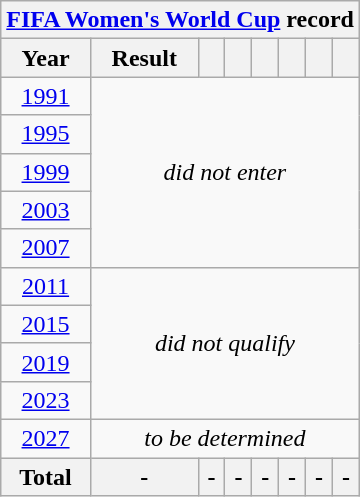<table class="wikitable" style="text-align: center;">
<tr>
<th colspan=9><a href='#'>FIFA Women's World Cup</a> record</th>
</tr>
<tr>
<th>Year</th>
<th>Result</th>
<th></th>
<th></th>
<th></th>
<th></th>
<th></th>
<th></th>
</tr>
<tr>
<td> <a href='#'>1991</a></td>
<td colspan=7 rowspan=5><em>did not enter</em></td>
</tr>
<tr>
<td> <a href='#'>1995</a></td>
</tr>
<tr>
<td> <a href='#'>1999</a></td>
</tr>
<tr>
<td> <a href='#'>2003</a></td>
</tr>
<tr>
<td> <a href='#'>2007</a></td>
</tr>
<tr>
<td> <a href='#'>2011</a></td>
<td colspan=7 rowspan=4><em>did not qualify</em></td>
</tr>
<tr>
<td> <a href='#'>2015</a></td>
</tr>
<tr>
<td> <a href='#'>2019</a></td>
</tr>
<tr>
<td> <a href='#'>2023</a></td>
</tr>
<tr>
<td> <a href='#'>2027</a></td>
<td colspan=7><em>to be determined</em></td>
</tr>
<tr>
<th>Total</th>
<th>-</th>
<th>-</th>
<th>-</th>
<th>-</th>
<th>-</th>
<th>-</th>
<th>-</th>
</tr>
</table>
